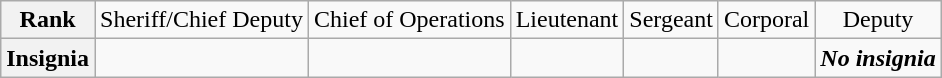<table class="wikitable">
<tr style="text-align:center;">
<th>Rank</th>
<td>Sheriff/Chief Deputy</td>
<td>Chief of Operations</td>
<td>Lieutenant</td>
<td>Sergeant</td>
<td>Corporal</td>
<td>Deputy</td>
</tr>
<tr style="text-align:center;">
<th>Insignia</th>
<td></td>
<td></td>
<td></td>
<td></td>
<td></td>
<td><strong><em>No insignia</em></strong></td>
</tr>
</table>
